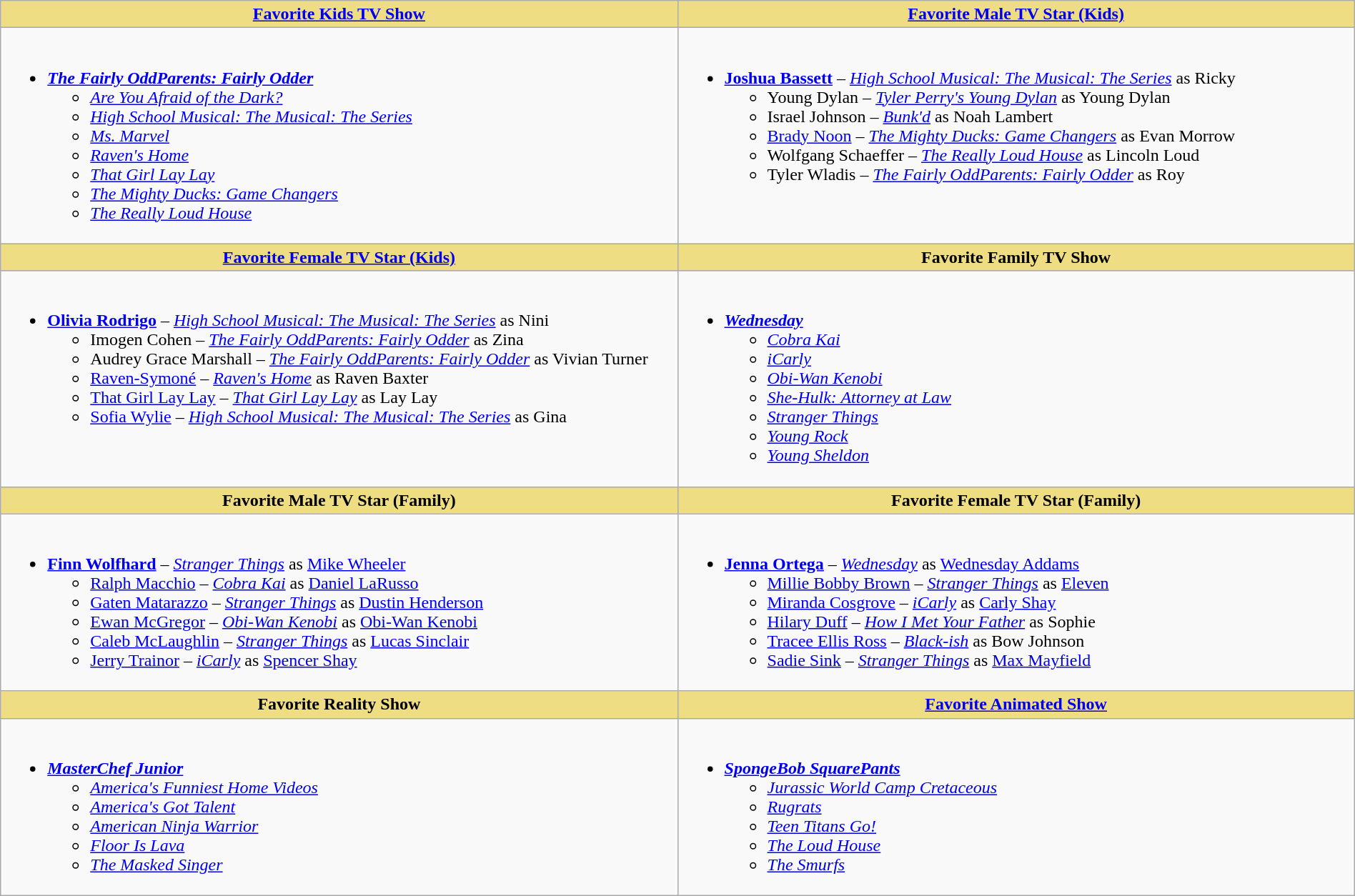<table class="wikitable" style="width:100%;">
<tr>
<th style="background:#EEDD82; width:50%"><a href='#'>Favorite Kids TV Show</a></th>
<th style="background:#EEDD82; width:50%"><a href='#'>Favorite Male TV Star (Kids)</a></th>
</tr>
<tr>
<td valign="top"><br><ul><li><strong><em><a href='#'>The Fairly OddParents: Fairly Odder</a></em></strong><ul><li><em><a href='#'>Are You Afraid of the Dark?</a></em></li><li><em><a href='#'>High School Musical: The Musical: The Series</a></em></li><li><em><a href='#'>Ms. Marvel</a></em></li><li><em><a href='#'>Raven's Home</a></em></li><li><em><a href='#'>That Girl Lay Lay</a></em></li><li><em><a href='#'>The Mighty Ducks: Game Changers</a></em></li><li><em><a href='#'>The Really Loud House</a></em></li></ul></li></ul></td>
<td valign="top"><br><ul><li><strong><a href='#'>Joshua Bassett</a></strong> – <em><a href='#'>High School Musical: The Musical: The Series</a></em> as Ricky<ul><li>Young Dylan – <em><a href='#'>Tyler Perry's Young Dylan</a></em> as Young Dylan</li><li>Israel Johnson – <em><a href='#'>Bunk'd</a></em> as Noah Lambert</li><li><a href='#'>Brady Noon</a> – <em><a href='#'>The Mighty Ducks: Game Changers</a></em> as Evan Morrow</li><li>Wolfgang Schaeffer – <em><a href='#'>The Really Loud House</a></em> as Lincoln Loud</li><li>Tyler Wladis – <em><a href='#'>The Fairly OddParents: Fairly Odder</a></em> as Roy</li></ul></li></ul></td>
</tr>
<tr>
<th style="background:#EEDD82; width:50%"><a href='#'>Favorite Female TV Star (Kids)</a></th>
<th style="background:#EEDD82; width:50%">Favorite Family TV Show</th>
</tr>
<tr>
<td valign="top"><br><ul><li><strong><a href='#'>Olivia Rodrigo</a></strong> – <em><a href='#'>High School Musical: The Musical: The Series</a></em> as Nini<ul><li>Imogen Cohen – <em><a href='#'>The Fairly OddParents: Fairly Odder</a></em> as Zina</li><li>Audrey Grace Marshall – <em><a href='#'>The Fairly OddParents: Fairly Odder</a></em> as Vivian Turner</li><li><a href='#'>Raven-Symoné</a> – <em><a href='#'>Raven's Home</a></em> as Raven Baxter</li><li><a href='#'>That Girl Lay Lay</a> – <em><a href='#'>That Girl Lay Lay</a></em> as Lay Lay</li><li><a href='#'>Sofia Wylie</a> – <em><a href='#'>High School Musical: The Musical: The Series</a></em> as Gina</li></ul></li></ul></td>
<td valign="top"><br><ul><li><strong><em><a href='#'>Wednesday</a></em></strong><ul><li><em><a href='#'>Cobra Kai</a></em></li><li><em><a href='#'>iCarly</a></em></li><li><em><a href='#'>Obi-Wan Kenobi</a></em></li><li><em><a href='#'>She-Hulk: Attorney at Law</a></em></li><li><em><a href='#'>Stranger Things</a></em></li><li><em><a href='#'>Young Rock</a></em></li><li><em><a href='#'>Young Sheldon</a></em></li></ul></li></ul></td>
</tr>
<tr>
<th style="background:#EEDD82; width:50%">Favorite Male TV Star (Family)</th>
<th style="background:#EEDD82; width:50%">Favorite Female TV Star (Family)</th>
</tr>
<tr>
<td valign="top"><br><ul><li><strong><a href='#'>Finn Wolfhard</a></strong> – <em><a href='#'>Stranger Things</a></em> as <a href='#'>Mike Wheeler</a><ul><li><a href='#'>Ralph Macchio</a> – <em><a href='#'>Cobra Kai</a></em> as <a href='#'>Daniel LaRusso</a></li><li><a href='#'>Gaten Matarazzo</a> – <em><a href='#'>Stranger Things</a></em> as <a href='#'>Dustin Henderson</a></li><li><a href='#'>Ewan McGregor</a> – <em><a href='#'>Obi-Wan Kenobi</a></em> as <a href='#'>Obi-Wan Kenobi</a></li><li><a href='#'>Caleb McLaughlin</a> – <em><a href='#'>Stranger Things</a></em> as <a href='#'>Lucas Sinclair</a></li><li><a href='#'>Jerry Trainor</a> – <em><a href='#'>iCarly</a></em> as <a href='#'>Spencer Shay</a></li></ul></li></ul></td>
<td valign="top"><br><ul><li><strong><a href='#'>Jenna Ortega</a></strong> – <em><a href='#'>Wednesday</a></em> as <a href='#'>Wednesday Addams</a><ul><li><a href='#'>Millie Bobby Brown</a> – <em><a href='#'>Stranger Things</a></em> as <a href='#'>Eleven</a></li><li><a href='#'>Miranda Cosgrove</a> – <em><a href='#'>iCarly</a></em> as <a href='#'>Carly Shay</a></li><li><a href='#'>Hilary Duff</a> – <em><a href='#'>How I Met Your Father</a></em> as Sophie</li><li><a href='#'>Tracee Ellis Ross</a> – <em><a href='#'>Black-ish</a></em> as Bow Johnson</li><li><a href='#'>Sadie Sink</a> – <em><a href='#'>Stranger Things</a></em> as <a href='#'>Max Mayfield</a></li></ul></li></ul></td>
</tr>
<tr>
<th style="background:#EEDD82; width:50%">Favorite Reality Show</th>
<th style="background:#EEDD82; width:50%"><a href='#'>Favorite Animated Show</a></th>
</tr>
<tr>
<td valign="top"><br><ul><li><strong><em><a href='#'>MasterChef Junior</a></em></strong><ul><li><em><a href='#'>America's Funniest Home Videos</a></em></li><li><em><a href='#'>America's Got Talent</a></em></li><li><em><a href='#'>American Ninja Warrior</a></em></li><li><em><a href='#'>Floor Is Lava</a></em></li><li><em><a href='#'>The Masked Singer</a></em></li></ul></li></ul></td>
<td valign="top"><br><ul><li><strong><em><a href='#'>SpongeBob SquarePants</a></em></strong><ul><li><em><a href='#'>Jurassic World Camp Cretaceous</a></em></li><li><em><a href='#'>Rugrats</a></em></li><li><em><a href='#'>Teen Titans Go!</a></em></li><li><em><a href='#'>The Loud House</a></em></li><li><em><a href='#'>The Smurfs</a></em></li></ul></li></ul></td>
</tr>
</table>
